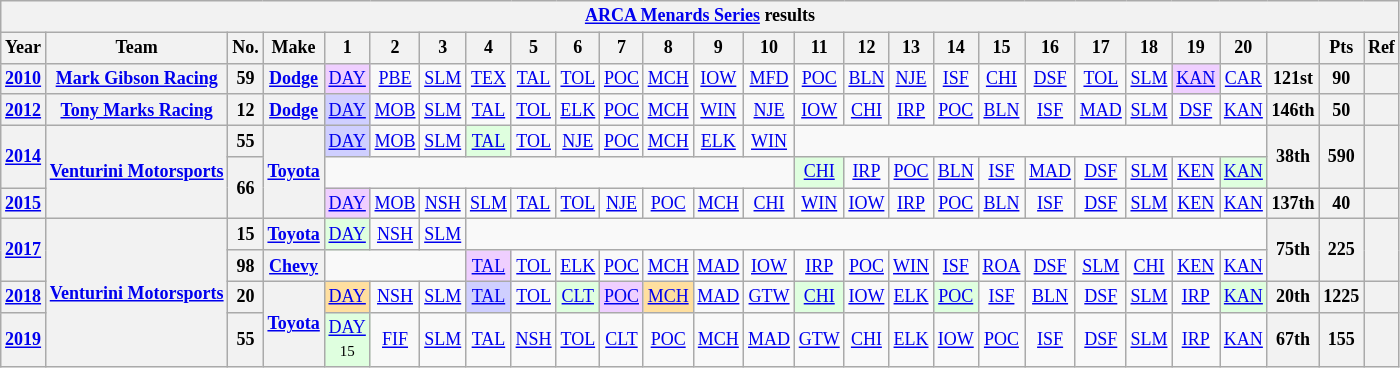<table class="wikitable" style="text-align:center; font-size:75%">
<tr>
<th colspan=46><a href='#'>ARCA Menards Series</a> results</th>
</tr>
<tr>
<th>Year</th>
<th>Team</th>
<th>No.</th>
<th>Make</th>
<th>1</th>
<th>2</th>
<th>3</th>
<th>4</th>
<th>5</th>
<th>6</th>
<th>7</th>
<th>8</th>
<th>9</th>
<th>10</th>
<th>11</th>
<th>12</th>
<th>13</th>
<th>14</th>
<th>15</th>
<th>16</th>
<th>17</th>
<th>18</th>
<th>19</th>
<th>20</th>
<th></th>
<th>Pts</th>
<th>Ref</th>
</tr>
<tr>
<th><a href='#'>2010</a></th>
<th><a href='#'>Mark Gibson Racing</a></th>
<th>59</th>
<th><a href='#'>Dodge</a></th>
<td style="background:#EFCFFF;"><a href='#'>DAY</a><br></td>
<td><a href='#'>PBE</a></td>
<td><a href='#'>SLM</a></td>
<td><a href='#'>TEX</a></td>
<td><a href='#'>TAL</a></td>
<td><a href='#'>TOL</a></td>
<td><a href='#'>POC</a></td>
<td><a href='#'>MCH</a></td>
<td><a href='#'>IOW</a></td>
<td><a href='#'>MFD</a></td>
<td><a href='#'>POC</a></td>
<td><a href='#'>BLN</a></td>
<td><a href='#'>NJE</a></td>
<td><a href='#'>ISF</a></td>
<td><a href='#'>CHI</a></td>
<td><a href='#'>DSF</a></td>
<td><a href='#'>TOL</a></td>
<td><a href='#'>SLM</a></td>
<td style="background:#EFCFFF;"><a href='#'>KAN</a><br></td>
<td><a href='#'>CAR</a></td>
<th>121st</th>
<th>90</th>
<th scope="row"></th>
</tr>
<tr>
<th><a href='#'>2012</a></th>
<th><a href='#'>Tony Marks Racing</a></th>
<th>12</th>
<th><a href='#'>Dodge</a></th>
<td style="background:#CFCFFF;"><a href='#'>DAY</a><br></td>
<td><a href='#'>MOB</a></td>
<td><a href='#'>SLM</a></td>
<td><a href='#'>TAL</a></td>
<td><a href='#'>TOL</a></td>
<td><a href='#'>ELK</a></td>
<td><a href='#'>POC</a></td>
<td><a href='#'>MCH</a></td>
<td><a href='#'>WIN</a></td>
<td><a href='#'>NJE</a></td>
<td><a href='#'>IOW</a></td>
<td><a href='#'>CHI</a></td>
<td><a href='#'>IRP</a></td>
<td><a href='#'>POC</a></td>
<td><a href='#'>BLN</a></td>
<td><a href='#'>ISF</a></td>
<td><a href='#'>MAD</a></td>
<td><a href='#'>SLM</a></td>
<td><a href='#'>DSF</a></td>
<td><a href='#'>KAN</a></td>
<th>146th</th>
<th>50</th>
<th scope="row"></th>
</tr>
<tr>
<th rowspan=2><a href='#'>2014</a></th>
<th rowspan=3><a href='#'>Venturini Motorsports</a></th>
<th>55</th>
<th rowspan=3><a href='#'>Toyota</a></th>
<td style="background:#CFCFFF;"><a href='#'>DAY</a><br></td>
<td><a href='#'>MOB</a></td>
<td><a href='#'>SLM</a></td>
<td style="background:#DFFFDF;"><a href='#'>TAL</a><br></td>
<td><a href='#'>TOL</a></td>
<td><a href='#'>NJE</a></td>
<td><a href='#'>POC</a></td>
<td><a href='#'>MCH</a></td>
<td><a href='#'>ELK</a></td>
<td><a href='#'>WIN</a></td>
<td colspan=10></td>
<th rowspan=2>38th</th>
<th rowspan=2>590</th>
<th rowspan=2 scope="row"></th>
</tr>
<tr>
<th rowspan=2>66</th>
<td colspan=10></td>
<td style="background:#DFFFDF;"><a href='#'>CHI</a><br></td>
<td><a href='#'>IRP</a></td>
<td><a href='#'>POC</a></td>
<td><a href='#'>BLN</a></td>
<td><a href='#'>ISF</a></td>
<td><a href='#'>MAD</a></td>
<td><a href='#'>DSF</a></td>
<td><a href='#'>SLM</a></td>
<td><a href='#'>KEN</a></td>
<td style="background:#DFFFDF;"><a href='#'>KAN</a><br></td>
</tr>
<tr>
<th><a href='#'>2015</a></th>
<td style="background:#EFCFFF;"><a href='#'>DAY</a><br></td>
<td><a href='#'>MOB</a></td>
<td><a href='#'>NSH</a></td>
<td><a href='#'>SLM</a></td>
<td><a href='#'>TAL</a></td>
<td><a href='#'>TOL</a></td>
<td><a href='#'>NJE</a></td>
<td><a href='#'>POC</a></td>
<td><a href='#'>MCH</a></td>
<td><a href='#'>CHI</a></td>
<td><a href='#'>WIN</a></td>
<td><a href='#'>IOW</a></td>
<td><a href='#'>IRP</a></td>
<td><a href='#'>POC</a></td>
<td><a href='#'>BLN</a></td>
<td><a href='#'>ISF</a></td>
<td><a href='#'>DSF</a></td>
<td><a href='#'>SLM</a></td>
<td><a href='#'>KEN</a></td>
<td><a href='#'>KAN</a></td>
<th>137th</th>
<th>40</th>
<th scope="row"></th>
</tr>
<tr>
<th rowspan=2><a href='#'>2017</a></th>
<th rowspan=4><a href='#'>Venturini Motorsports</a></th>
<th>15</th>
<th><a href='#'>Toyota</a></th>
<td style="background:#DFFFDF;"><a href='#'>DAY</a><br></td>
<td><a href='#'>NSH</a></td>
<td><a href='#'>SLM</a></td>
<td colspan=17></td>
<th rowspan=2>75th</th>
<th rowspan=2>225</th>
<th rowspan=2 scope="row"></th>
</tr>
<tr>
<th>98</th>
<th><a href='#'>Chevy</a></th>
<td colspan=3></td>
<td style="background:#EFCFFF;"><a href='#'>TAL</a><br></td>
<td><a href='#'>TOL</a></td>
<td><a href='#'>ELK</a></td>
<td><a href='#'>POC</a></td>
<td><a href='#'>MCH</a></td>
<td><a href='#'>MAD</a></td>
<td><a href='#'>IOW</a></td>
<td><a href='#'>IRP</a></td>
<td><a href='#'>POC</a></td>
<td><a href='#'>WIN</a></td>
<td><a href='#'>ISF</a></td>
<td><a href='#'>ROA</a></td>
<td><a href='#'>DSF</a></td>
<td><a href='#'>SLM</a></td>
<td><a href='#'>CHI</a></td>
<td><a href='#'>KEN</a></td>
<td><a href='#'>KAN</a></td>
</tr>
<tr>
<th><a href='#'>2018</a></th>
<th>20</th>
<th rowspan=2><a href='#'>Toyota</a></th>
<td style="background-color:#FFDF9F"><a href='#'>DAY</a><br></td>
<td><a href='#'>NSH</a></td>
<td><a href='#'>SLM</a></td>
<td style="background-color:#CFCFFF"><a href='#'>TAL</a><br></td>
<td><a href='#'>TOL</a></td>
<td style="background-color:#DFFFDF"><a href='#'>CLT</a><br></td>
<td style="background-color:#EFCFFF"><a href='#'>POC</a><br></td>
<td style="background-color:#FFDF9F"><a href='#'>MCH</a><br></td>
<td><a href='#'>MAD</a></td>
<td><a href='#'>GTW</a></td>
<td style="background-color:#DFFFDF"><a href='#'>CHI</a><br></td>
<td><a href='#'>IOW</a></td>
<td><a href='#'>ELK</a></td>
<td style="background-color:#DFFFDF"><a href='#'>POC</a><br></td>
<td><a href='#'>ISF</a></td>
<td><a href='#'>BLN</a></td>
<td><a href='#'>DSF</a></td>
<td><a href='#'>SLM</a></td>
<td><a href='#'>IRP</a></td>
<td style="background-color:#DFFFDF"><a href='#'>KAN</a><br></td>
<th>20th</th>
<th>1225</th>
<th scope="row"></th>
</tr>
<tr>
<th><a href='#'>2019</a></th>
<th>55</th>
<td style="background:#DFFFDF;"><a href='#'>DAY</a><br><small>15</small></td>
<td><a href='#'>FIF</a></td>
<td><a href='#'>SLM</a></td>
<td><a href='#'>TAL</a></td>
<td><a href='#'>NSH</a></td>
<td><a href='#'>TOL</a></td>
<td><a href='#'>CLT</a></td>
<td><a href='#'>POC</a></td>
<td><a href='#'>MCH</a></td>
<td><a href='#'>MAD</a></td>
<td><a href='#'>GTW</a></td>
<td><a href='#'>CHI</a></td>
<td><a href='#'>ELK</a></td>
<td><a href='#'>IOW</a></td>
<td><a href='#'>POC</a></td>
<td><a href='#'>ISF</a></td>
<td><a href='#'>DSF</a></td>
<td><a href='#'>SLM</a></td>
<td><a href='#'>IRP</a></td>
<td><a href='#'>KAN</a></td>
<th>67th</th>
<th>155</th>
<th scope="row"></th>
</tr>
</table>
